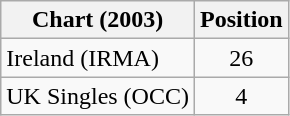<table class="wikitable">
<tr>
<th>Chart (2003)</th>
<th>Position</th>
</tr>
<tr>
<td>Ireland (IRMA)</td>
<td align="center">26</td>
</tr>
<tr>
<td>UK Singles (OCC)</td>
<td align="center">4</td>
</tr>
</table>
